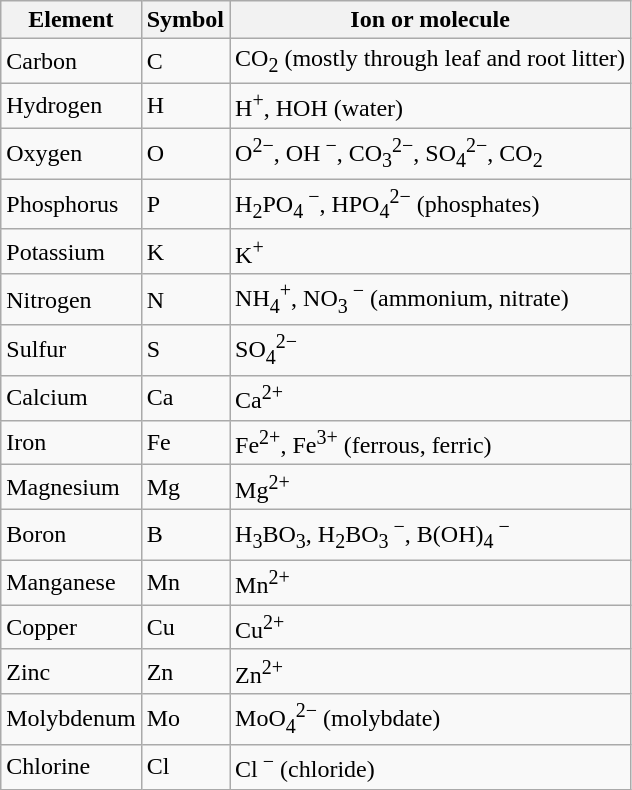<table class="wikitable sortable floatright">
<tr>
<th>Element</th>
<th>Symbol</th>
<th>Ion or molecule</th>
</tr>
<tr>
<td>Carbon</td>
<td>C</td>
<td>CO<sub>2</sub> (mostly through leaf and root litter)</td>
</tr>
<tr>
<td>Hydrogen</td>
<td>H</td>
<td>H<sup>+</sup>, HOH (water)</td>
</tr>
<tr>
<td>Oxygen</td>
<td>O</td>
<td>O<sup>2−</sup>, OH<sup> −</sup>, CO<sub>3</sub><sup>2−</sup>, SO<sub>4</sub><sup>2−</sup>, CO<sub>2</sub></td>
</tr>
<tr>
<td>Phosphorus</td>
<td>P</td>
<td>H<sub>2</sub>PO<sub>4</sub><sup> −</sup>, HPO<sub>4</sub><sup>2−</sup> (phosphates)</td>
</tr>
<tr>
<td>Potassium</td>
<td>K</td>
<td>K<sup>+</sup></td>
</tr>
<tr>
<td>Nitrogen</td>
<td>N</td>
<td>NH<sub>4</sub><sup>+</sup>, NO<sub>3</sub><sup> −</sup> (ammonium, nitrate)</td>
</tr>
<tr>
<td>Sulfur</td>
<td>S</td>
<td>SO<sub>4</sub><sup>2−</sup></td>
</tr>
<tr>
<td>Calcium</td>
<td>Ca</td>
<td>Ca<sup>2+</sup></td>
</tr>
<tr>
<td>Iron</td>
<td>Fe</td>
<td>Fe<sup>2+</sup>, Fe<sup>3+</sup> (ferrous, ferric)</td>
</tr>
<tr>
<td>Magnesium</td>
<td>Mg</td>
<td>Mg<sup>2+</sup></td>
</tr>
<tr>
<td>Boron</td>
<td>B</td>
<td>H<sub>3</sub>BO<sub>3</sub>, H<sub>2</sub>BO<sub>3</sub><sup> −</sup>, B(OH)<sub>4</sub><sup> −</sup></td>
</tr>
<tr>
<td>Manganese</td>
<td>Mn</td>
<td>Mn<sup>2+</sup></td>
</tr>
<tr>
<td>Copper</td>
<td>Cu</td>
<td>Cu<sup>2+</sup></td>
</tr>
<tr>
<td>Zinc</td>
<td>Zn</td>
<td>Zn<sup>2+</sup></td>
</tr>
<tr>
<td>Molybdenum</td>
<td>Mo</td>
<td>MoO<sub>4</sub><sup>2−</sup> (molybdate)</td>
</tr>
<tr>
<td>Chlorine</td>
<td>Cl</td>
<td>Cl<sup> −</sup> (chloride)</td>
</tr>
</table>
